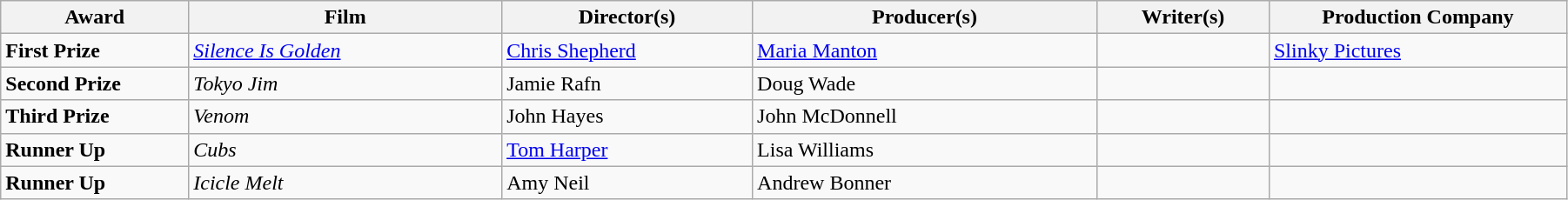<table class="wikitable" width="95%" align="centre">
<tr>
<th width=12%>Award</th>
<th width=20%>Film</th>
<th width=16%>Director(s)</th>
<th width=22%>Producer(s)</th>
<th width=11%>Writer(s)</th>
<th width=19%>Production Company</th>
</tr>
<tr>
<td><strong>First Prize</strong></td>
<td><em><a href='#'>Silence Is Golden</a></em></td>
<td><a href='#'>Chris Shepherd</a></td>
<td><a href='#'>Maria Manton</a></td>
<td></td>
<td><a href='#'>Slinky Pictures</a></td>
</tr>
<tr>
<td><strong>Second Prize</strong></td>
<td><em>Tokyo Jim</em></td>
<td>Jamie Rafn</td>
<td>Doug Wade</td>
<td></td>
<td></td>
</tr>
<tr>
<td><strong>Third Prize</strong></td>
<td><em>Venom</em></td>
<td>John Hayes</td>
<td>John McDonnell</td>
<td></td>
<td></td>
</tr>
<tr>
<td><strong>Runner Up</strong></td>
<td><em>Cubs</em></td>
<td><a href='#'>Tom Harper</a></td>
<td>Lisa Williams</td>
<td></td>
<td></td>
</tr>
<tr>
<td><strong>Runner Up</strong></td>
<td><em>Icicle Melt</em></td>
<td>Amy Neil</td>
<td>Andrew Bonner</td>
<td></td>
<td></td>
</tr>
</table>
